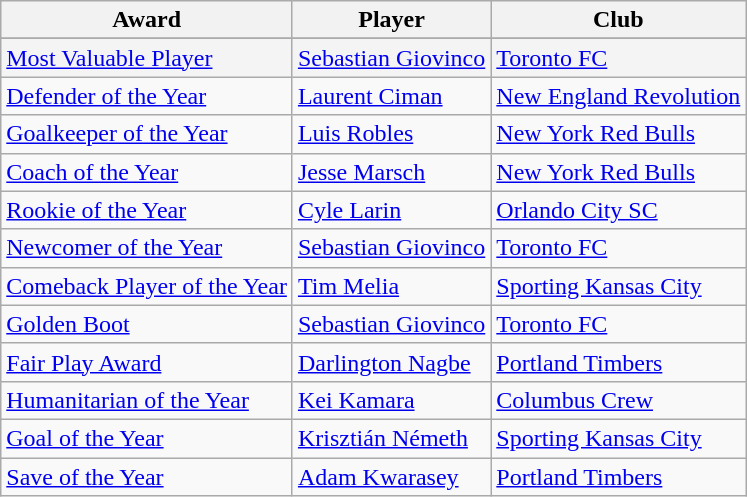<table class="wikitable" style="font-size:100%">
<tr>
<th>Award</th>
<th>Player</th>
<th>Club</th>
</tr>
<tr>
</tr>
<tr style="background:#f4f4f4;">
<td><a href='#'>Most Valuable Player</a></td>
<td> <a href='#'>Sebastian Giovinco</a></td>
<td><a href='#'>Toronto FC</a></td>
</tr>
<tr>
<td><a href='#'>Defender of the Year</a></td>
<td> <a href='#'>Laurent Ciman</a></td>
<td><a href='#'>New England Revolution</a></td>
</tr>
<tr>
<td><a href='#'>Goalkeeper of the Year</a></td>
<td> <a href='#'>Luis Robles</a></td>
<td><a href='#'>New York Red Bulls</a></td>
</tr>
<tr>
<td><a href='#'>Coach of the Year</a></td>
<td> <a href='#'>Jesse Marsch</a></td>
<td><a href='#'>New York Red Bulls</a></td>
</tr>
<tr>
<td><a href='#'>Rookie of the Year</a></td>
<td> <a href='#'>Cyle Larin</a></td>
<td><a href='#'>Orlando City SC</a></td>
</tr>
<tr>
<td><a href='#'>Newcomer of the Year</a></td>
<td> <a href='#'>Sebastian Giovinco</a></td>
<td><a href='#'>Toronto FC</a></td>
</tr>
<tr>
<td><a href='#'>Comeback Player of the Year</a></td>
<td> <a href='#'>Tim Melia</a></td>
<td><a href='#'>Sporting Kansas City</a></td>
</tr>
<tr>
<td><a href='#'>Golden Boot</a></td>
<td> <a href='#'>Sebastian Giovinco</a></td>
<td><a href='#'>Toronto FC</a></td>
</tr>
<tr>
<td><a href='#'>Fair Play Award</a></td>
<td> <a href='#'>Darlington Nagbe</a></td>
<td><a href='#'>Portland Timbers</a></td>
</tr>
<tr>
<td><a href='#'>Humanitarian of the Year</a></td>
<td> <a href='#'>Kei Kamara</a></td>
<td><a href='#'>Columbus Crew</a></td>
</tr>
<tr>
<td><a href='#'>Goal of the Year</a></td>
<td> <a href='#'>Krisztián Németh</a></td>
<td><a href='#'>Sporting Kansas City</a></td>
</tr>
<tr>
<td><a href='#'>Save of the Year</a></td>
<td> <a href='#'>Adam Kwarasey</a></td>
<td><a href='#'>Portland Timbers</a></td>
</tr>
</table>
